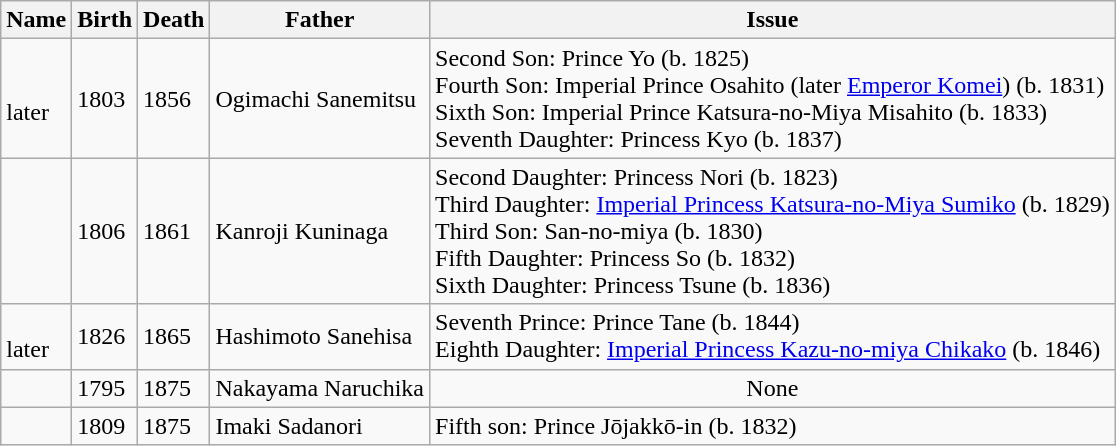<table class="wikitable sortable">
<tr>
<th>Name</th>
<th>Birth</th>
<th>Death</th>
<th>Father</th>
<th>Issue</th>
</tr>
<tr>
<td><br>later </td>
<td>1803</td>
<td>1856</td>
<td>Ogimachi Sanemitsu</td>
<td>Second Son: Prince Yo (b. 1825)<br>Fourth Son: Imperial Prince Osahito (later <a href='#'>Emperor Komei</a>) (b. 1831)<br>Sixth Son: Imperial Prince Katsura-no-Miya Misahito (b. 1833)<br>Seventh Daughter: Princess Kyo (b. 1837)</td>
</tr>
<tr>
<td></td>
<td>1806</td>
<td>1861</td>
<td>Kanroji Kuninaga</td>
<td>Second Daughter: Princess Nori (b. 1823)<br>Third Daughter: <a href='#'>Imperial Princess Katsura-no-Miya Sumiko</a> (b. 1829)<br>Third Son: San-no-miya (b. 1830)<br>Fifth Daughter: Princess So (b. 1832)<br>Sixth Daughter: Princess Tsune (b. 1836)</td>
</tr>
<tr>
<td><br>later </td>
<td>1826</td>
<td>1865</td>
<td>Hashimoto Sanehisa</td>
<td>Seventh Prince: Prince Tane (b. 1844)<br>Eighth Daughter: <a href='#'>Imperial Princess Kazu-no-miya Chikako</a> (b. 1846)</td>
</tr>
<tr>
<td></td>
<td>1795</td>
<td>1875</td>
<td>Nakayama Naruchika</td>
<td align="center">None</td>
</tr>
<tr>
<td></td>
<td>1809</td>
<td>1875</td>
<td>Imaki Sadanori</td>
<td>Fifth son: Prince Jōjakkō-in (b. 1832)</td>
</tr>
</table>
